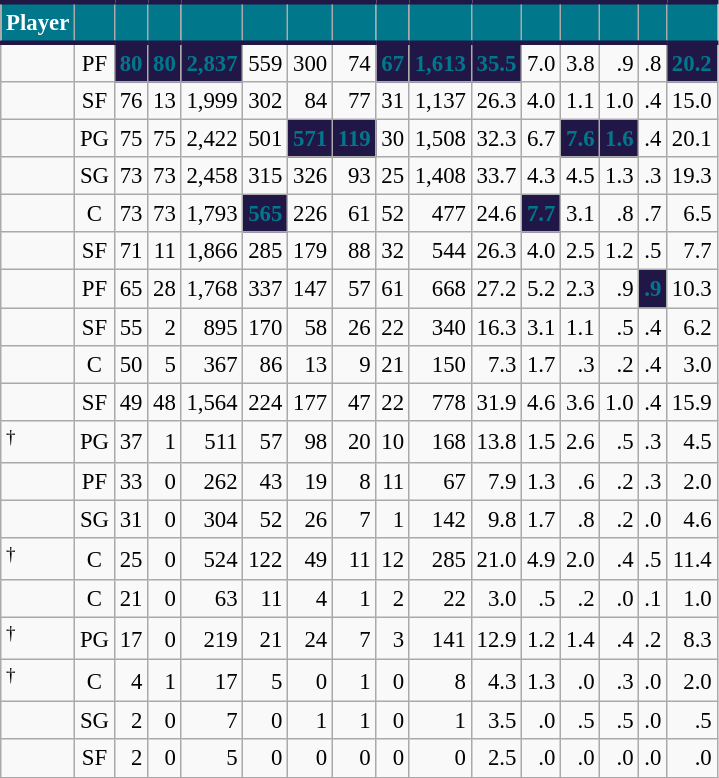<table class="wikitable sortable" style="font-size: 95%; text-align:right;">
<tr>
<th style="background:#00778B; color:#FFFFFF; border-top:#211747 3px solid; border-bottom:#211747 3px solid;">Player</th>
<th style="background:#00778B; color:#FFFFFF; border-top:#211747 3px solid; border-bottom:#211747 3px solid;"></th>
<th style="background:#00778B; color:#FFFFFF; border-top:#211747 3px solid; border-bottom:#211747 3px solid;"></th>
<th style="background:#00778B; color:#FFFFFF; border-top:#211747 3px solid; border-bottom:#211747 3px solid;"></th>
<th style="background:#00778B; color:#FFFFFF; border-top:#211747 3px solid; border-bottom:#211747 3px solid;"></th>
<th style="background:#00778B; color:#FFFFFF; border-top:#211747 3px solid; border-bottom:#211747 3px solid;"></th>
<th style="background:#00778B; color:#FFFFFF; border-top:#211747 3px solid; border-bottom:#211747 3px solid;"></th>
<th style="background:#00778B; color:#FFFFFF; border-top:#211747 3px solid; border-bottom:#211747 3px solid;"></th>
<th style="background:#00778B; color:#FFFFFF; border-top:#211747 3px solid; border-bottom:#211747 3px solid;"></th>
<th style="background:#00778B; color:#FFFFFF; border-top:#211747 3px solid; border-bottom:#211747 3px solid;"></th>
<th style="background:#00778B; color:#FFFFFF; border-top:#211747 3px solid; border-bottom:#211747 3px solid;"></th>
<th style="background:#00778B; color:#FFFFFF; border-top:#211747 3px solid; border-bottom:#211747 3px solid;"></th>
<th style="background:#00778B; color:#FFFFFF; border-top:#211747 3px solid; border-bottom:#211747 3px solid;"></th>
<th style="background:#00778B; color:#FFFFFF; border-top:#211747 3px solid; border-bottom:#211747 3px solid;"></th>
<th style="background:#00778B; color:#FFFFFF; border-top:#211747 3px solid; border-bottom:#211747 3px solid;"></th>
<th style="background:#00778B; color:#FFFFFF; border-top:#211747 3px solid; border-bottom:#211747 3px solid;"></th>
</tr>
<tr>
<td style="text-align:left;"></td>
<td style="text-align:center;">PF</td>
<td style="background:#211747; color:#00778B;"><strong>80</strong></td>
<td style="background:#211747; color:#00778B;"><strong>80</strong></td>
<td style="background:#211747; color:#00778B;"><strong>2,837</strong></td>
<td>559</td>
<td>300</td>
<td>74</td>
<td style="background:#211747; color:#00778B;"><strong>67</strong></td>
<td style="background:#211747; color:#00778B;"><strong>1,613</strong></td>
<td style="background:#211747; color:#00778B;"><strong>35.5</strong></td>
<td>7.0</td>
<td>3.8</td>
<td>.9</td>
<td>.8</td>
<td style="background:#211747; color:#00778B;"><strong>20.2</strong></td>
</tr>
<tr>
<td style="text-align:left;"></td>
<td style="text-align:center;">SF</td>
<td>76</td>
<td>13</td>
<td>1,999</td>
<td>302</td>
<td>84</td>
<td>77</td>
<td>31</td>
<td>1,137</td>
<td>26.3</td>
<td>4.0</td>
<td>1.1</td>
<td>1.0</td>
<td>.4</td>
<td>15.0</td>
</tr>
<tr>
<td style="text-align:left;"></td>
<td style="text-align:center;">PG</td>
<td>75</td>
<td>75</td>
<td>2,422</td>
<td>501</td>
<td style="background:#211747; color:#00778B;"><strong>571</strong></td>
<td style="background:#211747; color:#00778B;"><strong>119</strong></td>
<td>30</td>
<td>1,508</td>
<td>32.3</td>
<td>6.7</td>
<td style="background:#211747; color:#00778B;"><strong>7.6</strong></td>
<td style="background:#211747; color:#00778B;"><strong>1.6</strong></td>
<td>.4</td>
<td>20.1</td>
</tr>
<tr>
<td style="text-align:left;"></td>
<td style="text-align:center;">SG</td>
<td>73</td>
<td>73</td>
<td>2,458</td>
<td>315</td>
<td>326</td>
<td>93</td>
<td>25</td>
<td>1,408</td>
<td>33.7</td>
<td>4.3</td>
<td>4.5</td>
<td>1.3</td>
<td>.3</td>
<td>19.3</td>
</tr>
<tr>
<td style="text-align:left;"></td>
<td style="text-align:center;">C</td>
<td>73</td>
<td>73</td>
<td>1,793</td>
<td style="background:#211747; color:#00778B;"><strong>565</strong></td>
<td>226</td>
<td>61</td>
<td>52</td>
<td>477</td>
<td>24.6</td>
<td style="background:#211747; color:#00778B;"><strong>7.7</strong></td>
<td>3.1</td>
<td>.8</td>
<td>.7</td>
<td>6.5</td>
</tr>
<tr>
<td style="text-align:left;"></td>
<td style="text-align:center;">SF</td>
<td>71</td>
<td>11</td>
<td>1,866</td>
<td>285</td>
<td>179</td>
<td>88</td>
<td>32</td>
<td>544</td>
<td>26.3</td>
<td>4.0</td>
<td>2.5</td>
<td>1.2</td>
<td>.5</td>
<td>7.7</td>
</tr>
<tr>
<td style="text-align:left;"></td>
<td style="text-align:center;">PF</td>
<td>65</td>
<td>28</td>
<td>1,768</td>
<td>337</td>
<td>147</td>
<td>57</td>
<td>61</td>
<td>668</td>
<td>27.2</td>
<td>5.2</td>
<td>2.3</td>
<td>.9</td>
<td style="background:#211747; color:#00778B;"><strong>.9</strong></td>
<td>10.3</td>
</tr>
<tr>
<td style="text-align:left;"></td>
<td style="text-align:center;">SF</td>
<td>55</td>
<td>2</td>
<td>895</td>
<td>170</td>
<td>58</td>
<td>26</td>
<td>22</td>
<td>340</td>
<td>16.3</td>
<td>3.1</td>
<td>1.1</td>
<td>.5</td>
<td>.4</td>
<td>6.2</td>
</tr>
<tr>
<td style="text-align:left;"></td>
<td style="text-align:center;">C</td>
<td>50</td>
<td>5</td>
<td>367</td>
<td>86</td>
<td>13</td>
<td>9</td>
<td>21</td>
<td>150</td>
<td>7.3</td>
<td>1.7</td>
<td>.3</td>
<td>.2</td>
<td>.4</td>
<td>3.0</td>
</tr>
<tr>
<td style="text-align:left;"></td>
<td style="text-align:center;">SF</td>
<td>49</td>
<td>48</td>
<td>1,564</td>
<td>224</td>
<td>177</td>
<td>47</td>
<td>22</td>
<td>778</td>
<td>31.9</td>
<td>4.6</td>
<td>3.6</td>
<td>1.0</td>
<td>.4</td>
<td>15.9</td>
</tr>
<tr>
<td style="text-align:left;"><sup>†</sup></td>
<td style="text-align:center;">PG</td>
<td>37</td>
<td>1</td>
<td>511</td>
<td>57</td>
<td>98</td>
<td>20</td>
<td>10</td>
<td>168</td>
<td>13.8</td>
<td>1.5</td>
<td>2.6</td>
<td>.5</td>
<td>.3</td>
<td>4.5</td>
</tr>
<tr>
<td style="text-align:left;"></td>
<td style="text-align:center;">PF</td>
<td>33</td>
<td>0</td>
<td>262</td>
<td>43</td>
<td>19</td>
<td>8</td>
<td>11</td>
<td>67</td>
<td>7.9</td>
<td>1.3</td>
<td>.6</td>
<td>.2</td>
<td>.3</td>
<td>2.0</td>
</tr>
<tr>
<td style="text-align:left;"></td>
<td style="text-align:center;">SG</td>
<td>31</td>
<td>0</td>
<td>304</td>
<td>52</td>
<td>26</td>
<td>7</td>
<td>1</td>
<td>142</td>
<td>9.8</td>
<td>1.7</td>
<td>.8</td>
<td>.2</td>
<td>.0</td>
<td>4.6</td>
</tr>
<tr>
<td style="text-align:left;"><sup>†</sup></td>
<td style="text-align:center;">C</td>
<td>25</td>
<td>0</td>
<td>524</td>
<td>122</td>
<td>49</td>
<td>11</td>
<td>12</td>
<td>285</td>
<td>21.0</td>
<td>4.9</td>
<td>2.0</td>
<td>.4</td>
<td>.5</td>
<td>11.4</td>
</tr>
<tr>
<td style="text-align:left;"></td>
<td style="text-align:center;">C</td>
<td>21</td>
<td>0</td>
<td>63</td>
<td>11</td>
<td>4</td>
<td>1</td>
<td>2</td>
<td>22</td>
<td>3.0</td>
<td>.5</td>
<td>.2</td>
<td>.0</td>
<td>.1</td>
<td>1.0</td>
</tr>
<tr>
<td style="text-align:left;"><sup>†</sup></td>
<td style="text-align:center;">PG</td>
<td>17</td>
<td>0</td>
<td>219</td>
<td>21</td>
<td>24</td>
<td>7</td>
<td>3</td>
<td>141</td>
<td>12.9</td>
<td>1.2</td>
<td>1.4</td>
<td>.4</td>
<td>.2</td>
<td>8.3</td>
</tr>
<tr>
<td style="text-align:left;"><sup>†</sup></td>
<td style="text-align:center;">C</td>
<td>4</td>
<td>1</td>
<td>17</td>
<td>5</td>
<td>0</td>
<td>1</td>
<td>0</td>
<td>8</td>
<td>4.3</td>
<td>1.3</td>
<td>.0</td>
<td>.3</td>
<td>.0</td>
<td>2.0</td>
</tr>
<tr>
<td style="text-align:left;"></td>
<td style="text-align:center;">SG</td>
<td>2</td>
<td>0</td>
<td>7</td>
<td>0</td>
<td>1</td>
<td>1</td>
<td>0</td>
<td>1</td>
<td>3.5</td>
<td>.0</td>
<td>.5</td>
<td>.5</td>
<td>.0</td>
<td>.5</td>
</tr>
<tr>
<td style="text-align:left;"></td>
<td style="text-align:center;">SF</td>
<td>2</td>
<td>0</td>
<td>5</td>
<td>0</td>
<td>0</td>
<td>0</td>
<td>0</td>
<td>0</td>
<td>2.5</td>
<td>.0</td>
<td>.0</td>
<td>.0</td>
<td>.0</td>
<td>.0</td>
</tr>
</table>
